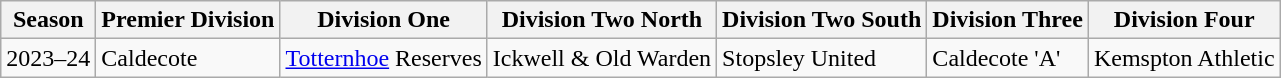<table class="wikitable">
<tr>
<th>Season</th>
<th>Premier Division</th>
<th>Division One</th>
<th>Division Two North</th>
<th>Division Two South</th>
<th>Division Three</th>
<th>Division Four</th>
</tr>
<tr>
<td>2023–24</td>
<td>Caldecote</td>
<td><a href='#'>Totternhoe</a> Reserves</td>
<td>Ickwell & Old Warden</td>
<td>Stopsley United</td>
<td>Caldecote 'A'</td>
<td>Kemspton Athletic</td>
</tr>
</table>
